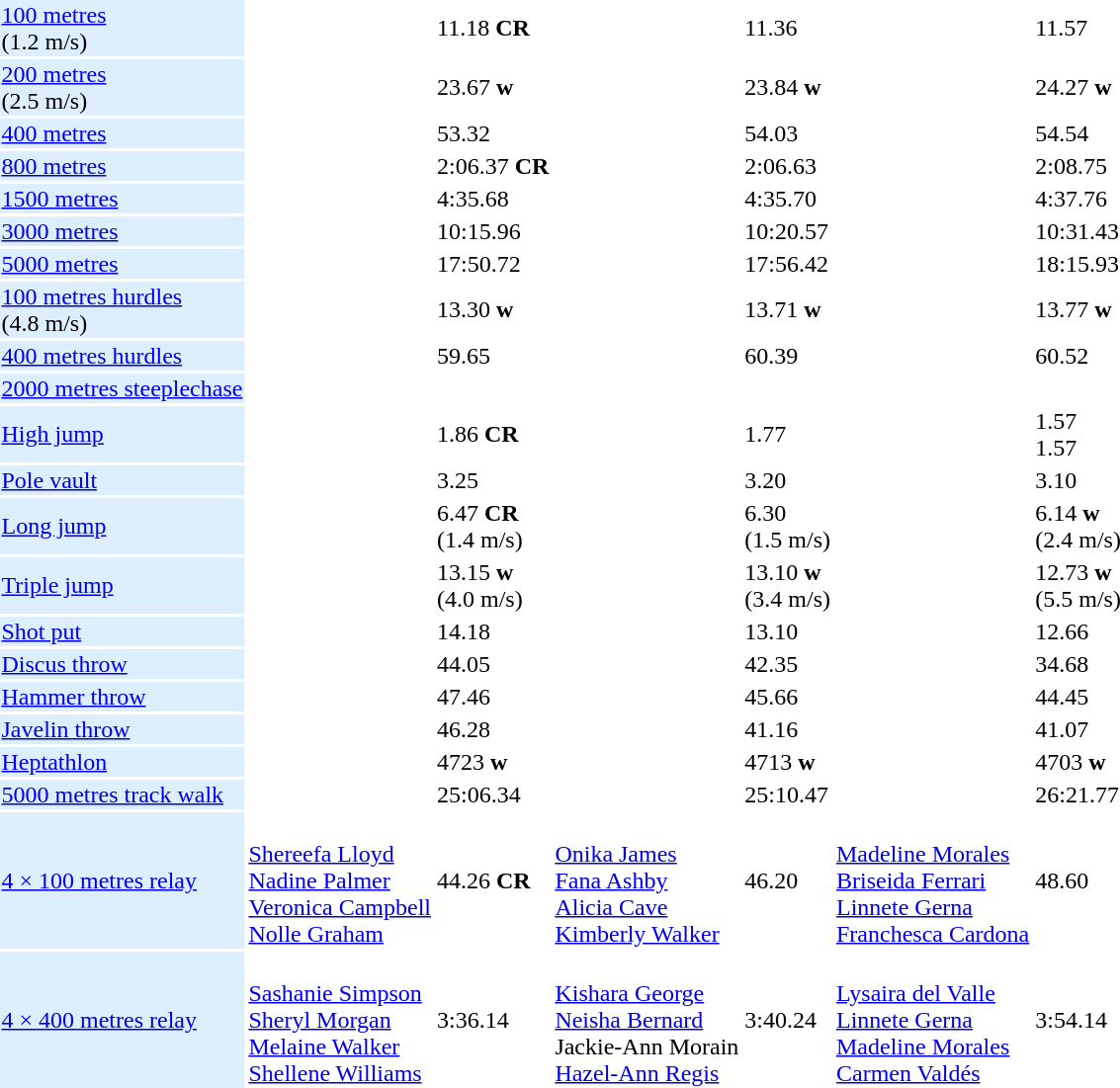<table>
<tr>
<td bgcolor = DDEEFF><a href='#'>100 metres</a> <br> (1.2 m/s)</td>
<td></td>
<td>11.18 <strong>CR</strong></td>
<td></td>
<td>11.36</td>
<td></td>
<td>11.57</td>
</tr>
<tr>
<td bgcolor = DDEEFF><a href='#'>200 metres</a> <br> (2.5 m/s)</td>
<td></td>
<td>23.67 <strong>w</strong></td>
<td></td>
<td>23.84 <strong>w</strong></td>
<td></td>
<td>24.27 <strong>w</strong></td>
</tr>
<tr>
<td bgcolor = DDEEFF><a href='#'>400 metres</a></td>
<td></td>
<td>53.32</td>
<td></td>
<td>54.03</td>
<td></td>
<td>54.54</td>
</tr>
<tr>
<td bgcolor = DDEEFF><a href='#'>800 metres</a></td>
<td></td>
<td>2:06.37 <strong>CR</strong></td>
<td></td>
<td>2:06.63</td>
<td></td>
<td>2:08.75</td>
</tr>
<tr>
<td bgcolor = DDEEFF><a href='#'>1500 metres</a></td>
<td></td>
<td>4:35.68</td>
<td></td>
<td>4:35.70</td>
<td></td>
<td>4:37.76</td>
</tr>
<tr>
<td bgcolor = DDEEFF><a href='#'>3000 metres</a></td>
<td></td>
<td>10:15.96</td>
<td></td>
<td>10:20.57</td>
<td></td>
<td>10:31.43</td>
</tr>
<tr>
<td bgcolor = DDEEFF><a href='#'>5000 metres</a></td>
<td></td>
<td>17:50.72</td>
<td></td>
<td>17:56.42</td>
<td></td>
<td>18:15.93</td>
</tr>
<tr>
<td bgcolor = DDEEFF><a href='#'>100 metres hurdles</a> <br> (4.8 m/s)</td>
<td></td>
<td>13.30 <strong>w</strong></td>
<td></td>
<td>13.71 <strong>w</strong></td>
<td></td>
<td>13.77 <strong>w</strong></td>
</tr>
<tr>
<td bgcolor = DDEEFF><a href='#'>400 metres hurdles</a></td>
<td></td>
<td>59.65</td>
<td></td>
<td>60.39</td>
<td></td>
<td>60.52</td>
</tr>
<tr>
<td bgcolor = DDEEFF><a href='#'>2000 metres steeplechase</a></td>
<td></td>
<td></td>
<td></td>
<td></td>
<td></td>
<td></td>
</tr>
<tr>
<td bgcolor = DDEEFF><a href='#'>High jump</a></td>
<td></td>
<td>1.86 <strong>CR</strong></td>
<td></td>
<td>1.77</td>
<td> <br> </td>
<td>1.57 <br> 1.57</td>
</tr>
<tr>
<td bgcolor = DDEEFF><a href='#'>Pole vault</a></td>
<td></td>
<td>3.25</td>
<td></td>
<td>3.20</td>
<td></td>
<td>3.10</td>
</tr>
<tr>
<td bgcolor = DDEEFF><a href='#'>Long jump</a></td>
<td></td>
<td>6.47 <strong>CR</strong> <br> (1.4 m/s)</td>
<td></td>
<td>6.30 <br> (1.5 m/s)</td>
<td></td>
<td>6.14 <strong>w</strong> <br> (2.4 m/s)</td>
</tr>
<tr>
<td bgcolor = DDEEFF><a href='#'>Triple jump</a></td>
<td></td>
<td>13.15 <strong>w</strong> <br> (4.0 m/s)</td>
<td></td>
<td>13.10 <strong>w</strong> <br> (3.4 m/s)</td>
<td></td>
<td>12.73 <strong>w</strong> <br> (5.5 m/s)</td>
</tr>
<tr>
<td bgcolor = DDEEFF><a href='#'>Shot put</a></td>
<td></td>
<td>14.18</td>
<td></td>
<td>13.10</td>
<td></td>
<td>12.66</td>
</tr>
<tr>
<td bgcolor = DDEEFF><a href='#'>Discus throw</a></td>
<td></td>
<td>44.05</td>
<td></td>
<td>42.35</td>
<td></td>
<td>34.68</td>
</tr>
<tr>
<td bgcolor = DDEEFF><a href='#'>Hammer throw</a></td>
<td></td>
<td>47.46</td>
<td></td>
<td>45.66</td>
<td></td>
<td>44.45</td>
</tr>
<tr>
<td bgcolor = DDEEFF><a href='#'>Javelin throw</a></td>
<td></td>
<td>46.28</td>
<td></td>
<td>41.16</td>
<td></td>
<td>41.07</td>
</tr>
<tr>
<td bgcolor = DDEEFF><a href='#'>Heptathlon</a></td>
<td></td>
<td>4723 <strong>w</strong></td>
<td></td>
<td>4713 <strong>w</strong></td>
<td></td>
<td>4703 <strong>w</strong></td>
</tr>
<tr>
<td bgcolor = DDEEFF><a href='#'>5000 metres track walk</a></td>
<td></td>
<td>25:06.34</td>
<td></td>
<td>25:10.47</td>
<td></td>
<td>26:21.77</td>
</tr>
<tr>
<td bgcolor = DDEEFF><a href='#'>4 × 100 metres relay</a></td>
<td> <br><a href='#'>Shereefa Lloyd</a> <br><a href='#'>Nadine Palmer</a> <br><a href='#'>Veronica Campbell</a> <br><a href='#'>Nolle Graham</a></td>
<td>44.26 <strong>CR</strong></td>
<td> <br><a href='#'>Onika James</a> <br><a href='#'>Fana Ashby</a> <br><a href='#'>Alicia Cave</a> <br><a href='#'>Kimberly Walker</a></td>
<td>46.20</td>
<td> <br><a href='#'>Madeline Morales</a> <br><a href='#'>Briseida Ferrari</a> <br><a href='#'>Linnete Gerna</a> <br><a href='#'>Franchesca Cardona</a></td>
<td>48.60</td>
</tr>
<tr>
<td bgcolor = DDEEFF><a href='#'>4 × 400 metres relay</a></td>
<td> <br><a href='#'>Sashanie Simpson</a> <br><a href='#'>Sheryl Morgan</a> <br><a href='#'>Melaine Walker</a> <br><a href='#'>Shellene Williams</a></td>
<td>3:36.14</td>
<td> <br><a href='#'>Kishara George</a> <br><a href='#'>Neisha Bernard</a> <br>Jackie-Ann Morain <br><a href='#'>Hazel-Ann Regis</a></td>
<td>3:40.24</td>
<td> <br><a href='#'>Lysaira del Valle</a> <br><a href='#'>Linnete Gerna</a> <br><a href='#'>Madeline Morales</a> <br><a href='#'>Carmen Valdés</a></td>
<td>3:54.14</td>
</tr>
</table>
